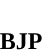<table style="width:100%; text-align:center;">
<tr style="color:white;">
<td style="background:"><strong>4</strong></td>
</tr>
<tr>
<td><span><strong>BJP</strong></span></td>
</tr>
</table>
